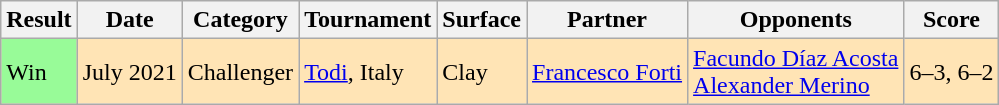<table class=wikitable>
<tr>
<th>Result</th>
<th>Date</th>
<th>Category</th>
<th>Tournament</th>
<th>Surface</th>
<th>Partner</th>
<th>Opponents</th>
<th>Score</th>
</tr>
<tr bgcolor=moccasin>
<td style="background:#98FB98">Win</td>
<td>July 2021</td>
<td>Challenger</td>
<td><a href='#'>Todi</a>, Italy</td>
<td>Clay</td>
<td> <a href='#'>Francesco Forti</a></td>
<td> <a href='#'>Facundo Díaz Acosta</a><br> <a href='#'>Alexander Merino</a></td>
<td>6–3, 6–2</td>
</tr>
</table>
